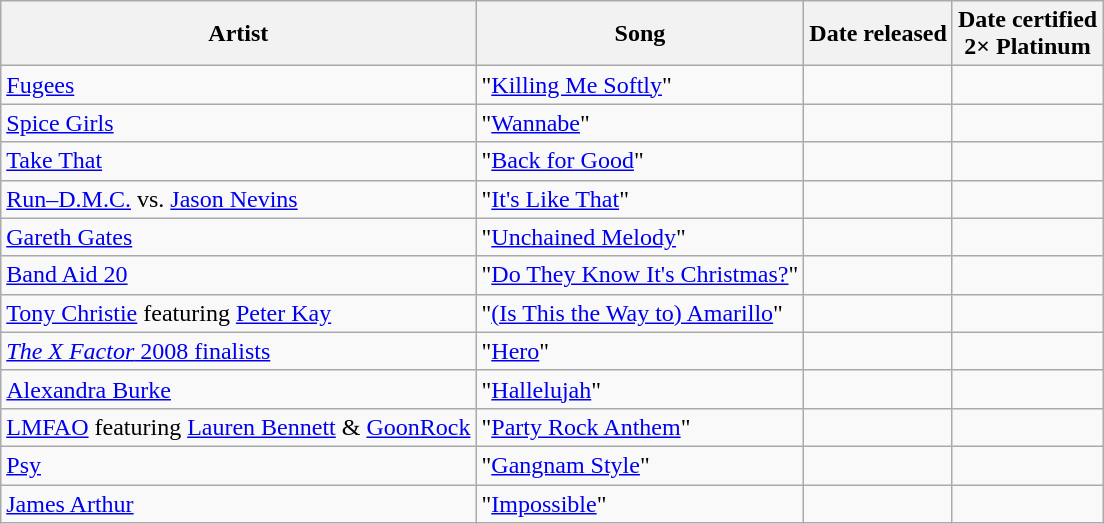<table class="wikitable plainrowheaders sortable">
<tr>
<th scope=col>Artist</th>
<th scope=col>Song</th>
<th scope=col>Date released</th>
<th scope=col>Date certified<br>2× Platinum</th>
</tr>
<tr>
<td><a href='#'>Fugees</a></td>
<td>"<a href='#'>Killing Me Softly</a>"</td>
<td></td>
<td></td>
</tr>
<tr>
<td><a href='#'>Spice Girls</a></td>
<td>"<a href='#'>Wannabe</a>"</td>
<td></td>
<td></td>
</tr>
<tr>
<td><a href='#'>Take That</a></td>
<td>"<a href='#'>Back for Good</a>"</td>
<td></td>
<td></td>
</tr>
<tr>
<td><a href='#'>Run–D.M.C.</a> vs. <a href='#'>Jason Nevins</a></td>
<td>"<a href='#'>It's Like That</a>"</td>
<td></td>
<td></td>
</tr>
<tr>
<td><a href='#'>Gareth Gates</a></td>
<td>"<a href='#'>Unchained Melody</a>"</td>
<td></td>
<td></td>
</tr>
<tr>
<td><a href='#'>Band Aid 20</a></td>
<td>"<a href='#'>Do They Know It's Christmas?</a>"</td>
<td></td>
<td></td>
</tr>
<tr>
<td><a href='#'>Tony Christie</a> featuring <a href='#'>Peter Kay</a></td>
<td>"<a href='#'>(Is This the Way to) Amarillo</a>"</td>
<td></td>
<td></td>
</tr>
<tr>
<td><a href='#'><em>The X Factor</em> 2008 finalists</a></td>
<td>"<a href='#'>Hero</a>"</td>
<td></td>
<td></td>
</tr>
<tr>
<td><a href='#'>Alexandra Burke</a></td>
<td>"<a href='#'>Hallelujah</a>"</td>
<td></td>
<td></td>
</tr>
<tr>
<td><a href='#'>LMFAO</a> featuring <a href='#'>Lauren Bennett</a> & <a href='#'>GoonRock</a></td>
<td>"<a href='#'>Party Rock Anthem</a>"</td>
<td></td>
<td></td>
</tr>
<tr>
<td><a href='#'>Psy</a></td>
<td>"<a href='#'>Gangnam Style</a>"</td>
<td></td>
<td></td>
</tr>
<tr>
<td><a href='#'>James Arthur</a></td>
<td>"<a href='#'>Impossible</a>"</td>
<td></td>
<td></td>
</tr>
</table>
